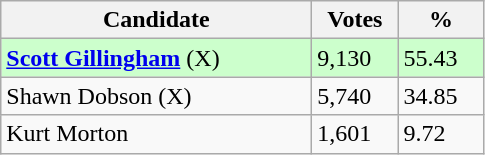<table class="wikitable sortable">
<tr>
<th width="200px">Candidate</th>
<th width="50px">Votes</th>
<th width="50px">%</th>
</tr>
<tr style="text-align:left; background:#cfc;">
<td><strong><a href='#'>Scott Gillingham</a></strong> (X)</td>
<td>9,130</td>
<td>55.43</td>
</tr>
<tr>
<td>Shawn Dobson (X)</td>
<td>5,740</td>
<td>34.85</td>
</tr>
<tr>
<td>Kurt Morton</td>
<td>1,601</td>
<td>9.72</td>
</tr>
</table>
